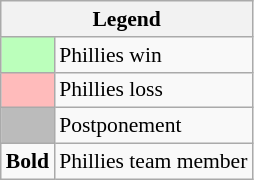<table class="wikitable" style="font-size:90%">
<tr>
<th colspan="2">Legend</th>
</tr>
<tr>
<td style="background:#bfb;"> </td>
<td>Phillies win</td>
</tr>
<tr>
<td style="background:#fbb;"> </td>
<td>Phillies loss</td>
</tr>
<tr>
<td style="background:#bbb;"> </td>
<td>Postponement</td>
</tr>
<tr>
<td><strong>Bold</strong></td>
<td>Phillies team member</td>
</tr>
</table>
